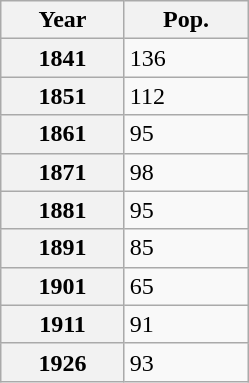<table class="wikitable" style="margin:0; border:1px solid darkgrey;">
<tr>
<th style="width:75px;">Year</th>
<th style="width:75px;">Pop.</th>
</tr>
<tr>
<th>1841</th>
<td>136  </td>
</tr>
<tr>
<th>1851</th>
<td>112  </td>
</tr>
<tr>
<th>1861</th>
<td>95 </td>
</tr>
<tr>
<th>1871</th>
<td>98 </td>
</tr>
<tr>
<th>1881</th>
<td>95 </td>
</tr>
<tr>
<th>1891</th>
<td>85 </td>
</tr>
<tr>
<th>1901</th>
<td>65 </td>
</tr>
<tr>
<th>1911</th>
<td>91 </td>
</tr>
<tr>
<th>1926</th>
<td>93 </td>
</tr>
</table>
